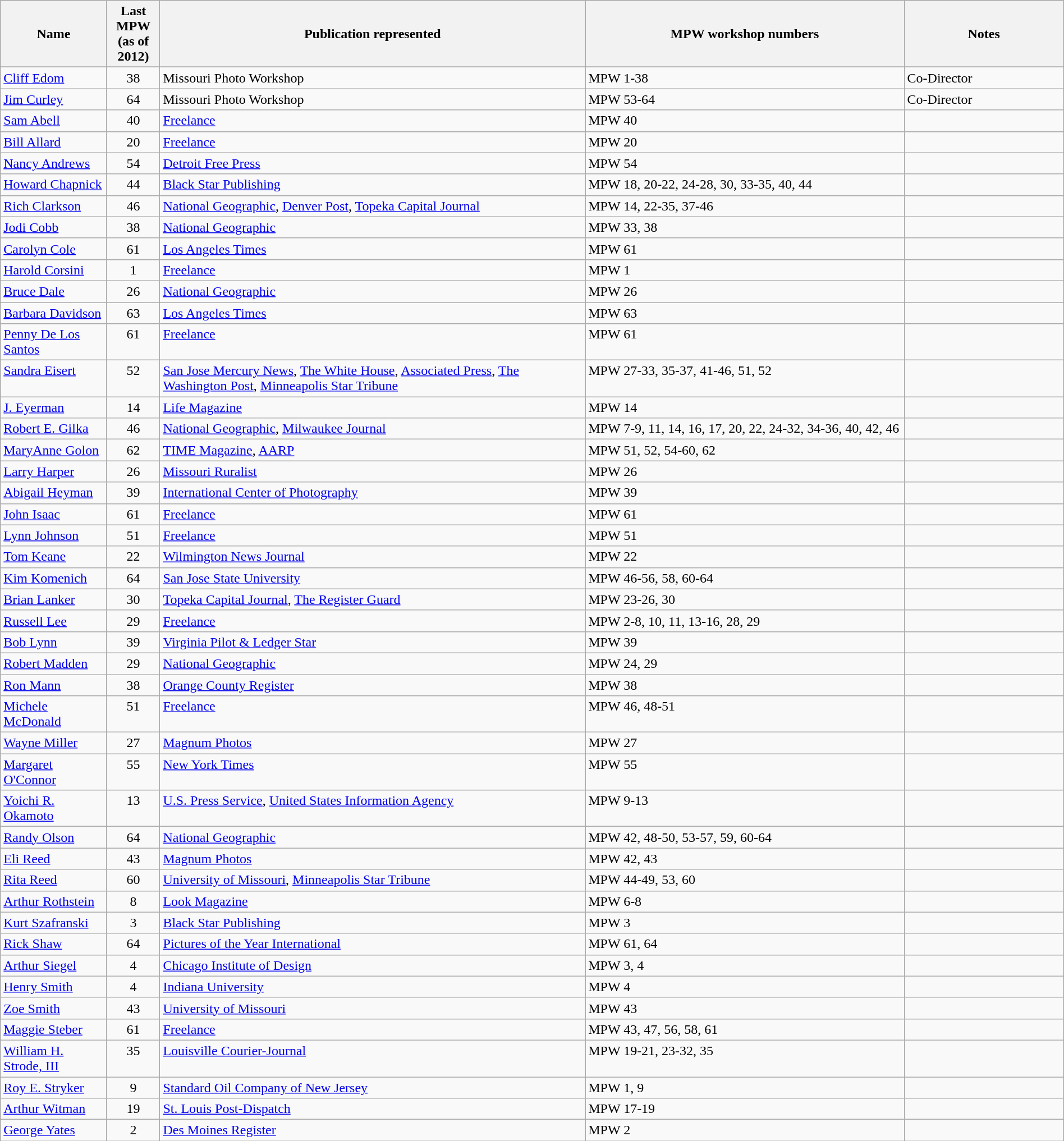<table class="wikitable sortable" style="width:100%">
<tr>
<th width="10%">Name</th>
<th width="5%">Last MPW (as of 2012)</th>
<th width="40%">Publication represented</th>
<th width="30%">MPW workshop numbers</th>
<th width="*">Notes</th>
</tr>
<tr valign="top">
</tr>
<tr valign="top">
<td><a href='#'>Cliff Edom</a></td>
<td align="center">38</td>
<td align="left">Missouri Photo Workshop</td>
<td align="left">MPW 1-38</td>
<td align="left">Co-Director</td>
</tr>
<tr valign="top">
<td><a href='#'>Jim Curley</a></td>
<td align="center">64</td>
<td align="left">Missouri Photo Workshop</td>
<td align="left">MPW 53-64</td>
<td align="left">Co-Director</td>
</tr>
<tr valign="top">
<td><a href='#'>Sam Abell</a></td>
<td align="center">40</td>
<td align="left"><a href='#'>Freelance</a></td>
<td align="left">MPW 40</td>
<td align="left"></td>
</tr>
<tr valign="top">
<td><a href='#'>Bill Allard</a></td>
<td align="center">20</td>
<td align="left"><a href='#'>Freelance</a></td>
<td align="left">MPW 20</td>
<td align="left"></td>
</tr>
<tr valign="top">
<td><a href='#'>Nancy Andrews</a></td>
<td align="center">54</td>
<td align="left"><a href='#'>Detroit Free Press</a></td>
<td align="left">MPW 54</td>
<td align="left"></td>
</tr>
<tr valign="top">
<td><a href='#'>Howard Chapnick</a></td>
<td align="center">44</td>
<td align="left"><a href='#'>Black Star Publishing</a></td>
<td align="left">MPW 18, 20-22, 24-28, 30, 33-35, 40, 44</td>
<td align="left"></td>
</tr>
<tr valign="top">
<td><a href='#'>Rich Clarkson</a></td>
<td align="center">46</td>
<td align="left"><a href='#'>National Geographic</a>, <a href='#'>Denver Post</a>, <a href='#'>Topeka Capital Journal</a></td>
<td align="left">MPW 14, 22-35, 37-46</td>
<td align="left"></td>
</tr>
<tr valign="top">
<td><a href='#'>Jodi Cobb</a></td>
<td align="center">38</td>
<td align="left"><a href='#'>National Geographic</a></td>
<td align="left">MPW 33, 38</td>
<td align="left"></td>
</tr>
<tr valign="top">
<td><a href='#'>Carolyn Cole</a></td>
<td align="center">61</td>
<td align="left"><a href='#'>Los Angeles Times</a></td>
<td align="left">MPW 61</td>
<td align="left"></td>
</tr>
<tr valign="top">
<td><a href='#'>Harold Corsini</a></td>
<td align="center">1</td>
<td align="left"><a href='#'>Freelance</a></td>
<td align="left">MPW 1</td>
<td align="left"></td>
</tr>
<tr valign="top">
<td><a href='#'>Bruce Dale</a></td>
<td align="center">26</td>
<td align="left"><a href='#'>National Geographic</a></td>
<td align="left">MPW 26</td>
<td align="left"></td>
</tr>
<tr valign="top">
<td><a href='#'>Barbara Davidson</a></td>
<td align="center">63</td>
<td align="left"><a href='#'>Los Angeles Times</a></td>
<td align="left">MPW 63</td>
<td align="left"></td>
</tr>
<tr valign="top">
<td><a href='#'>Penny De Los Santos</a></td>
<td align="center">61</td>
<td align="left"><a href='#'>Freelance</a></td>
<td align="left">MPW 61</td>
<td align="left"></td>
</tr>
<tr valign="top">
<td><a href='#'>Sandra Eisert</a></td>
<td align="center">52</td>
<td align="left"><a href='#'>San Jose Mercury News</a>, <a href='#'>The White House</a>, <a href='#'>Associated Press</a>, <a href='#'>The Washington Post</a>, <a href='#'>Minneapolis Star Tribune</a></td>
<td align="left">MPW 27-33, 35-37, 41-46, 51, 52</td>
<td align="left"></td>
</tr>
<tr valign="top">
<td><a href='#'>J. Eyerman</a></td>
<td align="center">14</td>
<td align="left"><a href='#'>Life Magazine</a></td>
<td align="left">MPW 14</td>
<td align="left"></td>
</tr>
<tr valign="top">
<td><a href='#'>Robert E. Gilka</a></td>
<td align="center">46</td>
<td align="left"><a href='#'>National Geographic</a>, <a href='#'>Milwaukee Journal</a></td>
<td align="left">MPW 7-9, 11, 14, 16, 17, 20, 22, 24-32, 34-36, 40, 42, 46</td>
<td align="left"></td>
</tr>
<tr valign="top">
<td><a href='#'>MaryAnne Golon</a></td>
<td align="center">62</td>
<td align="left"><a href='#'>TIME Magazine</a>, <a href='#'>AARP</a></td>
<td align="left">MPW 51, 52, 54-60, 62</td>
<td align="left"></td>
</tr>
<tr valign="top">
<td><a href='#'>Larry Harper</a></td>
<td align="center">26</td>
<td align="left"><a href='#'>Missouri Ruralist</a></td>
<td align="left">MPW 26</td>
<td align="left"></td>
</tr>
<tr valign="top">
<td><a href='#'>Abigail Heyman</a></td>
<td align="center">39</td>
<td align="left"><a href='#'>International Center of Photography</a></td>
<td align="left">MPW 39</td>
<td align="left"></td>
</tr>
<tr valign="top">
<td><a href='#'>John Isaac</a></td>
<td align="center">61</td>
<td align="left"><a href='#'>Freelance</a></td>
<td align="left">MPW 61</td>
<td align="left"></td>
</tr>
<tr valign="top">
<td><a href='#'>Lynn Johnson</a></td>
<td align="center">51</td>
<td align="left"><a href='#'>Freelance</a></td>
<td align="left">MPW 51</td>
<td align="left"></td>
</tr>
<tr valign="top">
<td><a href='#'>Tom Keane</a></td>
<td align="center">22</td>
<td align="left"><a href='#'>Wilmington News Journal</a></td>
<td align="left">MPW 22</td>
<td align="left"></td>
</tr>
<tr valign="top">
<td><a href='#'>Kim Komenich</a></td>
<td align="center">64</td>
<td align="left"><a href='#'>San Jose State University</a></td>
<td align="left">MPW 46-56, 58, 60-64</td>
<td align="left"></td>
</tr>
<tr valign="top">
<td><a href='#'>Brian Lanker</a></td>
<td align="center">30</td>
<td align="left"><a href='#'>Topeka Capital Journal</a>, <a href='#'>The Register Guard</a></td>
<td align="left">MPW 23-26, 30</td>
<td align="left"></td>
</tr>
<tr valign="top">
<td><a href='#'>Russell Lee</a></td>
<td align="center">29</td>
<td align="left"><a href='#'>Freelance</a></td>
<td align="left">MPW 2-8, 10, 11, 13-16, 28, 29</td>
<td align="left"></td>
</tr>
<tr valign="top">
<td><a href='#'>Bob Lynn</a></td>
<td align="center">39</td>
<td align="left"><a href='#'>Virginia Pilot & Ledger Star</a></td>
<td align="left">MPW 39</td>
<td align="left"></td>
</tr>
<tr valign="top">
<td><a href='#'>Robert Madden</a></td>
<td align="center">29</td>
<td align="left"><a href='#'>National Geographic</a></td>
<td align="left">MPW 24, 29</td>
<td align="left"></td>
</tr>
<tr valign="top">
<td><a href='#'>Ron Mann</a></td>
<td align="center">38</td>
<td align="left"><a href='#'>Orange County Register</a></td>
<td align="left">MPW 38</td>
<td align="left"></td>
</tr>
<tr valign="top">
<td><a href='#'>Michele McDonald</a></td>
<td align="center">51</td>
<td align="left"><a href='#'>Freelance</a></td>
<td align="left">MPW 46, 48-51</td>
<td align="left"></td>
</tr>
<tr valign="top">
<td><a href='#'>Wayne Miller</a></td>
<td align="center">27</td>
<td align="left"><a href='#'>Magnum Photos</a></td>
<td align="left">MPW 27</td>
<td align="left"></td>
</tr>
<tr valign="top">
<td><a href='#'>Margaret O'Connor</a></td>
<td align="center">55</td>
<td align="left"><a href='#'>New York Times</a></td>
<td align="left">MPW 55</td>
<td align="left"></td>
</tr>
<tr valign="top">
<td><a href='#'>Yoichi R. Okamoto</a></td>
<td align="center">13</td>
<td align="left"><a href='#'>U.S. Press Service</a>, <a href='#'>United States Information Agency</a></td>
<td align="left">MPW 9-13</td>
<td align="left"></td>
</tr>
<tr valign="top">
<td><a href='#'>Randy Olson</a></td>
<td align="center">64</td>
<td align="left"><a href='#'>National Geographic</a></td>
<td align="left">MPW 42, 48-50, 53-57, 59, 60-64</td>
<td align="left"></td>
</tr>
<tr valign="top">
<td><a href='#'>Eli Reed</a></td>
<td align="center">43</td>
<td align="left"><a href='#'>Magnum Photos</a></td>
<td align="left">MPW 42, 43</td>
<td align="left"></td>
</tr>
<tr valign="top">
<td><a href='#'>Rita Reed</a></td>
<td align="center">60</td>
<td align="left"><a href='#'>University of Missouri</a>, <a href='#'>Minneapolis Star Tribune</a></td>
<td align="left">MPW 44-49, 53, 60</td>
<td align="left"></td>
</tr>
<tr valign="top">
<td><a href='#'>Arthur Rothstein</a></td>
<td align="center">8</td>
<td align="left"><a href='#'>Look Magazine</a></td>
<td align="left">MPW 6-8</td>
<td align="left"></td>
</tr>
<tr valign="top">
<td><a href='#'>Kurt Szafranski</a></td>
<td align="center">3</td>
<td align="left"><a href='#'>Black Star Publishing</a></td>
<td align="left">MPW 3</td>
<td align="left"></td>
</tr>
<tr valign="top">
<td><a href='#'>Rick Shaw</a></td>
<td align="center">64</td>
<td align="left"><a href='#'>Pictures of the Year International</a></td>
<td align="left">MPW 61, 64</td>
<td align="left"></td>
</tr>
<tr valign="top">
<td><a href='#'>Arthur Siegel</a></td>
<td align="center">4</td>
<td align="left"><a href='#'>Chicago Institute of Design</a></td>
<td align="left">MPW 3, 4</td>
<td align="left"></td>
</tr>
<tr valign="top">
<td><a href='#'>Henry Smith</a></td>
<td align="center">4</td>
<td align="left"><a href='#'>Indiana University</a></td>
<td align="left">MPW 4</td>
<td align="left"></td>
</tr>
<tr valign="top">
<td><a href='#'>Zoe Smith</a></td>
<td align="center">43</td>
<td align="left"><a href='#'>University of Missouri</a></td>
<td align="left">MPW 43</td>
<td align="left"></td>
</tr>
<tr valign="top">
<td><a href='#'>Maggie Steber</a></td>
<td align="center">61</td>
<td align="left"><a href='#'>Freelance</a></td>
<td align="left">MPW 43, 47, 56, 58, 61</td>
<td align="left"></td>
</tr>
<tr valign="top">
<td><a href='#'>William H. Strode, III</a></td>
<td align="center">35</td>
<td align="left"><a href='#'>Louisville Courier-Journal</a></td>
<td align="left">MPW 19-21, 23-32, 35</td>
<td align="left"></td>
</tr>
<tr valign="top">
<td><a href='#'>Roy E. Stryker</a></td>
<td align="center">9</td>
<td align="left"><a href='#'>Standard Oil Company of New Jersey</a></td>
<td align="left">MPW 1, 9</td>
<td align="left"></td>
</tr>
<tr valign="top">
<td><a href='#'>Arthur Witman</a></td>
<td align="center">19</td>
<td align="left"><a href='#'>St. Louis Post-Dispatch</a></td>
<td align="left">MPW 17-19</td>
<td align="left"></td>
</tr>
<tr valign="top">
<td><a href='#'>George Yates</a></td>
<td align="center">2</td>
<td align="left"><a href='#'>Des Moines Register</a></td>
<td align="left">MPW 2</td>
<td align="left"></td>
</tr>
</table>
